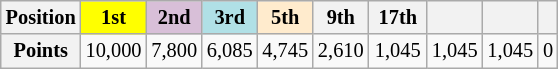<table class="wikitable" style="font-size:85%; text-align:center">
<tr>
<th>Position</th>
<th style="background:yellow;"> 1st </th>
<th style="background:thistle;"> 2nd </th>
<th style="background:#b0e0e6;"> 3rd </th>
<th style="background:#ffebcd;"> 5th </th>
<th> 9th </th>
<th> 17th </th>
<th>  </th>
<th>  </th>
<th>  </th>
</tr>
<tr>
<th>Points</th>
<td>10,000</td>
<td>7,800</td>
<td>6,085</td>
<td>4,745</td>
<td>2,610</td>
<td>1,045</td>
<td>1,045</td>
<td>1,045</td>
<td>0</td>
</tr>
</table>
